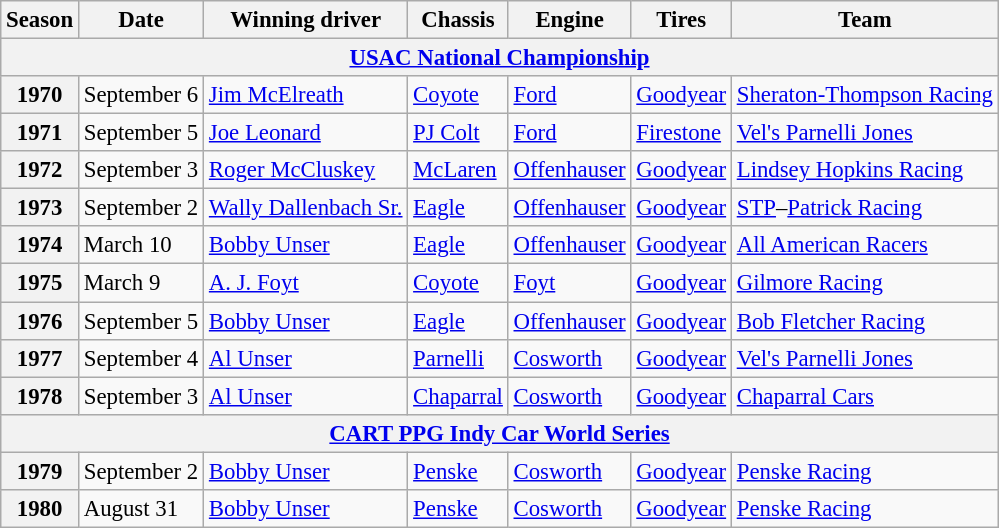<table class="wikitable" style="font-size: 95%;">
<tr>
<th>Season</th>
<th>Date</th>
<th>Winning driver</th>
<th>Chassis</th>
<th>Engine</th>
<th>Tires</th>
<th>Team</th>
</tr>
<tr>
<th colspan=11><a href='#'>USAC National Championship</a></th>
</tr>
<tr>
<th>1970</th>
<td>September 6</td>
<td><a href='#'>Jim McElreath</a></td>
<td><a href='#'>Coyote</a></td>
<td><a href='#'>Ford</a></td>
<td><a href='#'>Goodyear</a></td>
<td><a href='#'>Sheraton-Thompson Racing</a></td>
</tr>
<tr>
<th>1971</th>
<td>September 5</td>
<td><a href='#'>Joe Leonard</a></td>
<td><a href='#'>PJ Colt</a></td>
<td><a href='#'>Ford</a></td>
<td><a href='#'>Firestone</a></td>
<td><a href='#'>Vel's Parnelli Jones</a></td>
</tr>
<tr>
<th>1972</th>
<td>September 3</td>
<td><a href='#'>Roger McCluskey</a></td>
<td><a href='#'>McLaren</a></td>
<td><a href='#'>Offenhauser</a></td>
<td><a href='#'>Goodyear</a></td>
<td><a href='#'>Lindsey Hopkins Racing</a></td>
</tr>
<tr>
<th>1973</th>
<td>September 2</td>
<td><a href='#'>Wally Dallenbach Sr.</a></td>
<td><a href='#'>Eagle</a></td>
<td><a href='#'>Offenhauser</a></td>
<td><a href='#'>Goodyear</a></td>
<td><a href='#'>STP</a>–<a href='#'>Patrick Racing</a></td>
</tr>
<tr>
<th>1974</th>
<td>March 10</td>
<td><a href='#'>Bobby Unser</a></td>
<td><a href='#'>Eagle</a></td>
<td><a href='#'>Offenhauser</a></td>
<td><a href='#'>Goodyear</a></td>
<td><a href='#'>All American Racers</a></td>
</tr>
<tr>
<th>1975</th>
<td>March 9</td>
<td><a href='#'>A. J. Foyt</a></td>
<td><a href='#'>Coyote</a></td>
<td><a href='#'>Foyt</a></td>
<td><a href='#'>Goodyear</a></td>
<td><a href='#'>Gilmore Racing</a></td>
</tr>
<tr>
<th>1976</th>
<td>September 5</td>
<td><a href='#'>Bobby Unser</a></td>
<td><a href='#'>Eagle</a></td>
<td><a href='#'>Offenhauser</a></td>
<td><a href='#'>Goodyear</a></td>
<td><a href='#'>Bob Fletcher Racing</a></td>
</tr>
<tr>
<th>1977</th>
<td>September 4</td>
<td><a href='#'>Al Unser</a></td>
<td><a href='#'>Parnelli</a></td>
<td><a href='#'>Cosworth</a></td>
<td><a href='#'>Goodyear</a></td>
<td><a href='#'>Vel's Parnelli Jones</a></td>
</tr>
<tr>
<th>1978</th>
<td>September 3</td>
<td><a href='#'>Al Unser</a></td>
<td><a href='#'>Chaparral</a></td>
<td><a href='#'>Cosworth</a></td>
<td><a href='#'>Goodyear</a></td>
<td><a href='#'>Chaparral Cars</a></td>
</tr>
<tr>
<th colspan=11><a href='#'>CART PPG Indy Car World Series</a></th>
</tr>
<tr>
<th>1979</th>
<td>September 2</td>
<td><a href='#'>Bobby Unser</a></td>
<td><a href='#'>Penske</a></td>
<td><a href='#'>Cosworth</a></td>
<td><a href='#'>Goodyear</a></td>
<td><a href='#'>Penske Racing</a></td>
</tr>
<tr>
<th>1980</th>
<td>August 31</td>
<td><a href='#'>Bobby Unser</a></td>
<td><a href='#'>Penske</a></td>
<td><a href='#'>Cosworth</a></td>
<td><a href='#'>Goodyear</a></td>
<td><a href='#'>Penske Racing</a></td>
</tr>
</table>
